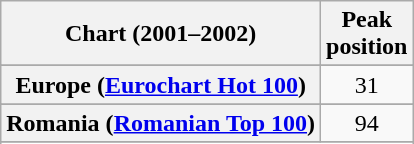<table class="wikitable sortable plainrowheaders" style="text-align:center">
<tr>
<th>Chart (2001–2002)</th>
<th>Peak<br>position</th>
</tr>
<tr>
</tr>
<tr>
</tr>
<tr>
</tr>
<tr>
<th scope="row">Europe (<a href='#'>Eurochart Hot 100</a>)</th>
<td align="center">31</td>
</tr>
<tr>
</tr>
<tr>
</tr>
<tr>
</tr>
<tr>
</tr>
<tr>
</tr>
<tr>
</tr>
<tr>
<th scope="row">Romania (<a href='#'>Romanian Top 100</a>)</th>
<td align="center">94</td>
</tr>
<tr>
</tr>
<tr>
</tr>
<tr>
</tr>
<tr>
</tr>
<tr>
</tr>
<tr>
</tr>
<tr>
</tr>
<tr>
</tr>
<tr>
</tr>
<tr>
</tr>
<tr>
</tr>
</table>
